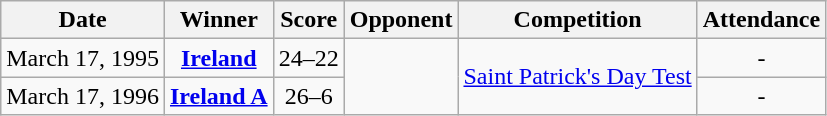<table class="wikitable">
<tr>
<th>Date</th>
<th>Winner</th>
<th>Score</th>
<th>Opponent</th>
<th>Competition</th>
<th>Attendance</th>
</tr>
<tr align="center">
<td>March 17, 1995</td>
<td> <strong><a href='#'>Ireland</a></strong></td>
<td>24–22</td>
<td rowspan="2"></td>
<td rowspan="2"><a href='#'>Saint Patrick's Day Test</a></td>
<td>-</td>
</tr>
<tr align="center">
<td>March 17, 1996</td>
<td> <strong><a href='#'>Ireland A</a></strong></td>
<td>26–6</td>
<td>-</td>
</tr>
</table>
